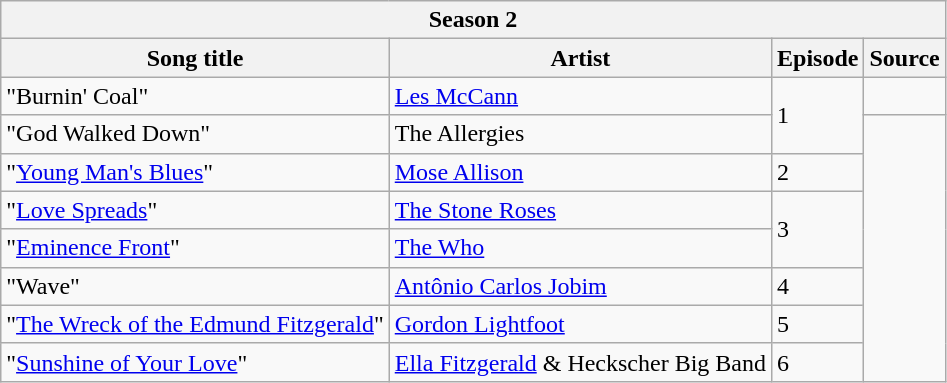<table class="wikitable">
<tr>
<th colspan="4">Season 2</th>
</tr>
<tr>
<th>Song title</th>
<th>Artist</th>
<th>Episode</th>
<th>Source</th>
</tr>
<tr>
<td>"Burnin' Coal"</td>
<td><a href='#'>Les McCann</a></td>
<td rowspan="2">1</td>
<td></td>
</tr>
<tr>
<td>"God Walked Down"</td>
<td>The Allergies</td>
<td rowspan="7"></td>
</tr>
<tr>
<td>"<a href='#'>Young Man's Blues</a>"</td>
<td><a href='#'>Mose Allison</a></td>
<td>2</td>
</tr>
<tr>
<td>"<a href='#'>Love Spreads</a>"</td>
<td><a href='#'>The Stone Roses</a></td>
<td rowspan="2">3</td>
</tr>
<tr>
<td>"<a href='#'>Eminence Front</a>"</td>
<td><a href='#'>The Who</a></td>
</tr>
<tr>
<td>"Wave"</td>
<td><a href='#'>Antônio Carlos Jobim</a></td>
<td>4</td>
</tr>
<tr>
<td>"<a href='#'>The Wreck of the Edmund Fitzgerald</a>"</td>
<td><a href='#'>Gordon Lightfoot</a></td>
<td>5</td>
</tr>
<tr>
<td>"<a href='#'>Sunshine of Your Love</a>"</td>
<td><a href='#'>Ella Fitzgerald</a> & Heckscher Big Band</td>
<td>6</td>
</tr>
</table>
